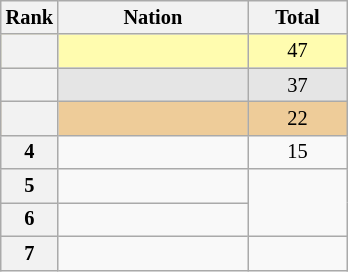<table class="wikitable sortable" style="text-align:center; font-size:85%">
<tr>
<th scope="col" style="width:25px;">Rank</th>
<th ! scope="col" style="width:120px;">Nation</th>
<th ! scope="col" style="width:60px;">Total</th>
</tr>
<tr bgcolor=fffcaf>
<th scope=row></th>
<td align=left></td>
<td>47</td>
</tr>
<tr bgcolor=e5e5e5>
<th scope=row></th>
<td align=left></td>
<td>37</td>
</tr>
<tr bgcolor=eecc99>
<th scope=row></th>
<td align=left></td>
<td>22</td>
</tr>
<tr>
<th scope=row>4</th>
<td align=left></td>
<td>15</td>
</tr>
<tr>
<th scope=row>5</th>
<td align=left></td>
<td rowspan=2></td>
</tr>
<tr>
<th scope=row>6</th>
<td align=left></td>
</tr>
<tr>
<th scope=row>7</th>
<td align=left></td>
<td></td>
</tr>
</table>
